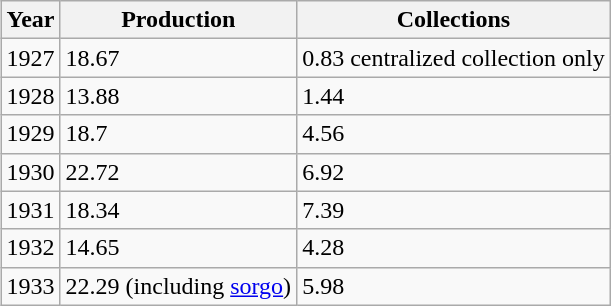<table class="wikitable" style="float:right; margin:1em auto 1em 2em;">
<tr>
<th>Year</th>
<th>Production</th>
<th>Collections</th>
</tr>
<tr>
<td>1927</td>
<td>18.67</td>
<td>0.83 centralized collection only</td>
</tr>
<tr>
<td>1928</td>
<td>13.88</td>
<td>1.44</td>
</tr>
<tr>
<td>1929</td>
<td>18.7</td>
<td>4.56</td>
</tr>
<tr>
<td>1930</td>
<td>22.72</td>
<td>6.92</td>
</tr>
<tr>
<td>1931</td>
<td>18.34</td>
<td>7.39</td>
</tr>
<tr>
<td>1932</td>
<td>14.65</td>
<td>4.28</td>
</tr>
<tr>
<td>1933</td>
<td>22.29 (including <a href='#'>sorgo</a>)</td>
<td>5.98</td>
</tr>
</table>
